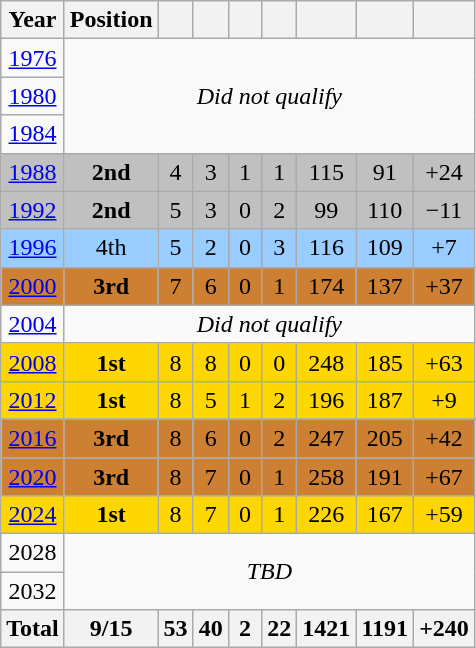<table class="wikitable" style="text-align: center;">
<tr>
<th>Year</th>
<th>Position</th>
<th width="15"></th>
<th width="15"></th>
<th width="15"></th>
<th width="15"></th>
<th></th>
<th></th>
<th></th>
</tr>
<tr>
<td> <a href='#'>1976</a></td>
<td colspan="8" rowspan=3><em>Did not qualify</em></td>
</tr>
<tr>
<td> <a href='#'>1980</a></td>
</tr>
<tr>
<td> <a href='#'>1984</a></td>
</tr>
<tr style="background: silver">
<td> <a href='#'>1988</a></td>
<td><strong>2nd</strong> </td>
<td>4</td>
<td>3</td>
<td>1</td>
<td>1</td>
<td>115</td>
<td>91</td>
<td>+24</td>
</tr>
<tr style="background: silver">
<td> <a href='#'>1992</a></td>
<td><strong>2nd</strong> </td>
<td>5</td>
<td>3</td>
<td>0</td>
<td>2</td>
<td>99</td>
<td>110</td>
<td>−11</td>
</tr>
<tr style="background: #9acdff;">
<td> <a href='#'>1996</a></td>
<td>4th</td>
<td>5</td>
<td>2</td>
<td>0</td>
<td>3</td>
<td>116</td>
<td>109</td>
<td>+7</td>
</tr>
<tr bgcolor=CD7F32>
<td> <a href='#'>2000</a></td>
<td><strong>3rd</strong> </td>
<td>7</td>
<td>6</td>
<td>0</td>
<td>1</td>
<td>174</td>
<td>137</td>
<td>+37</td>
</tr>
<tr>
<td> <a href='#'>2004</a></td>
<td colspan="8"><em>Did not qualify</em></td>
</tr>
<tr style="background: gold">
<td> <a href='#'>2008</a></td>
<td><strong>1st</strong> </td>
<td>8</td>
<td>8</td>
<td>0</td>
<td>0</td>
<td>248</td>
<td>185</td>
<td>+63</td>
</tr>
<tr style="background: gold">
<td> <a href='#'>2012</a></td>
<td><strong>1st</strong> </td>
<td>8</td>
<td>5</td>
<td>1</td>
<td>2</td>
<td>196</td>
<td>187</td>
<td>+9</td>
</tr>
<tr>
</tr>
<tr bgcolor=CD7F32>
<td> <a href='#'>2016</a></td>
<td><strong>3rd</strong> </td>
<td>8</td>
<td>6</td>
<td>0</td>
<td>2</td>
<td>247</td>
<td>205</td>
<td>+42</td>
</tr>
<tr bgcolor=CD7F32>
<td> <a href='#'>2020</a></td>
<td><strong>3rd</strong> </td>
<td>8</td>
<td>7</td>
<td>0</td>
<td>1</td>
<td>258</td>
<td>191</td>
<td>+67</td>
</tr>
<tr style="background: gold">
<td> <a href='#'>2024</a></td>
<td><strong>1st</strong> </td>
<td>8</td>
<td>7</td>
<td>0</td>
<td>1</td>
<td>226</td>
<td>167</td>
<td>+59</td>
</tr>
<tr>
<td> 2028</td>
<td colspan="8" rowspan=2><em>TBD</em></td>
</tr>
<tr>
<td> 2032</td>
</tr>
<tr>
<th>Total</th>
<th>9/15</th>
<th>53</th>
<th>40</th>
<th>2</th>
<th>22</th>
<th>1421</th>
<th>1191</th>
<th>+240</th>
</tr>
</table>
